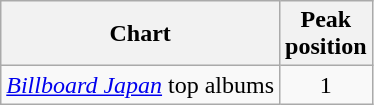<table class="wikitable sortable">
<tr>
<th>Chart</th>
<th>Peak<br>position</th>
</tr>
<tr>
<td align="left"><em><a href='#'>Billboard Japan</a></em> top albums</td>
<td align="center">1</td>
</tr>
</table>
